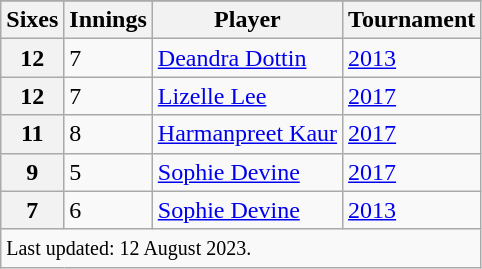<table class="wikitable defaultleft col2center">
<tr>
</tr>
<tr>
<th>Sixes</th>
<th>Innings</th>
<th>Player</th>
<th>Tournament</th>
</tr>
<tr>
<th>12</th>
<td>7</td>
<td> <a href='#'>Deandra Dottin</a></td>
<td><a href='#'>2013</a></td>
</tr>
<tr>
<th>12</th>
<td>7</td>
<td> <a href='#'>Lizelle Lee</a></td>
<td><a href='#'>2017</a></td>
</tr>
<tr>
<th>11</th>
<td>8</td>
<td> <a href='#'>Harmanpreet Kaur</a></td>
<td><a href='#'>2017</a></td>
</tr>
<tr>
<th>9</th>
<td>5</td>
<td> <a href='#'>Sophie Devine</a></td>
<td><a href='#'>2017</a></td>
</tr>
<tr>
<th>7</th>
<td>6</td>
<td> <a href='#'>Sophie Devine</a></td>
<td><a href='#'>2013</a></td>
</tr>
<tr>
<td colspan=4><small>Last updated: 12 August 2023.</small></td>
</tr>
</table>
